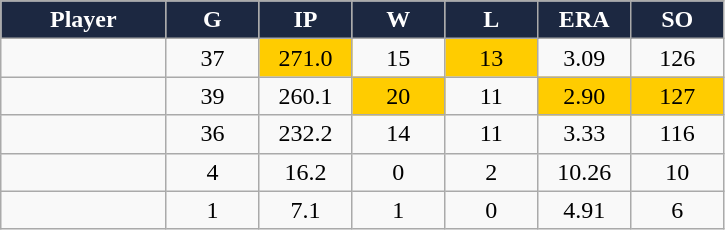<table class="wikitable sortable">
<tr>
<th style="background:#1c2841;color:white;" width="16%">Player</th>
<th style="background:#1c2841;color:white;" width="9%">G</th>
<th style="background:#1c2841;color:white;" width="9%">IP</th>
<th style="background:#1c2841;color:white;" width="9%">W</th>
<th style="background:#1c2841;color:white;" width="9%">L</th>
<th style="background:#1c2841;color:white;" width="9%">ERA</th>
<th style="background:#1c2841;color:white;" width="9%">SO</th>
</tr>
<tr align="center">
<td></td>
<td>37</td>
<td bgcolor="#FFCC00">271.0</td>
<td>15</td>
<td bgcolor="#FFCC00">13</td>
<td>3.09</td>
<td>126</td>
</tr>
<tr align="center">
<td></td>
<td>39</td>
<td>260.1</td>
<td bgcolor="#FFCC00">20</td>
<td>11</td>
<td bgcolor="#FFCC00">2.90</td>
<td bgcolor="#FFCC00">127</td>
</tr>
<tr align="center">
<td></td>
<td>36</td>
<td>232.2</td>
<td>14</td>
<td>11</td>
<td>3.33</td>
<td>116</td>
</tr>
<tr align="center">
<td></td>
<td>4</td>
<td>16.2</td>
<td>0</td>
<td>2</td>
<td>10.26</td>
<td>10</td>
</tr>
<tr align="center">
<td></td>
<td>1</td>
<td>7.1</td>
<td>1</td>
<td>0</td>
<td>4.91</td>
<td>6</td>
</tr>
</table>
